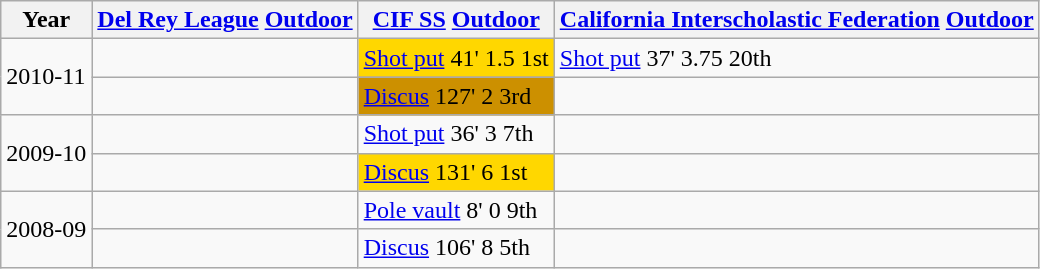<table class="wikitable sortable">
<tr>
<th>Year</th>
<th><a href='#'>Del Rey League</a> <a href='#'>Outdoor</a></th>
<th><a href='#'>CIF SS</a> <a href='#'>Outdoor</a></th>
<th><a href='#'>California Interscholastic Federation</a> <a href='#'>Outdoor</a></th>
</tr>
<tr>
<td Rowspan=2>2010-11</td>
<td></td>
<td bgcolor=gold><a href='#'>Shot put</a> 41' 1.5 1st</td>
<td><a href='#'>Shot put</a> 37' 3.75 20th</td>
</tr>
<tr>
<td></td>
<td bgcolor=cc99000><a href='#'>Discus</a> 127' 2 3rd</td>
<td></td>
</tr>
<tr>
<td Rowspan=2>2009-10</td>
<td></td>
<td><a href='#'>Shot put</a> 36' 3 7th</td>
<td></td>
</tr>
<tr>
<td></td>
<td bgcolor=gold><a href='#'>Discus</a> 131' 6 1st</td>
<td></td>
</tr>
<tr>
<td Rowspan=2>2008-09</td>
<td></td>
<td><a href='#'>Pole vault</a> 8' 0 9th</td>
<td></td>
</tr>
<tr>
<td></td>
<td><a href='#'>Discus</a> 106' 8 5th</td>
<td></td>
</tr>
</table>
